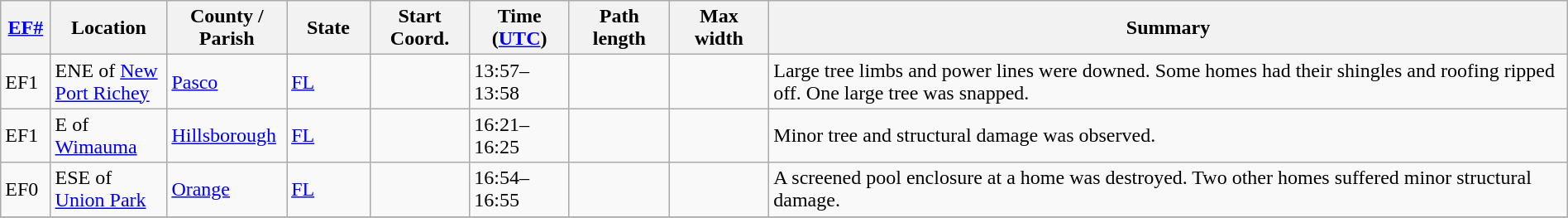<table class="wikitable sortable" style="width:100%;">
<tr>
<th scope="col" style="width:3%; text-align:center;"><a href='#'>EF#</a></th>
<th scope="col" style="width:7%; text-align:center;" class="unsortable">Location</th>
<th scope="col" style="width:6%; text-align:center;" class="unsortable">County / Parish</th>
<th scope="col" style="width:5%; text-align:center;">State</th>
<th scope="col" style="width:6%; text-align:center;">Start Coord.</th>
<th scope="col" style="width:6%; text-align:center;">Time (<a href='#'>UTC</a>)</th>
<th scope="col" style="width:6%; text-align:center;">Path length</th>
<th scope="col" style="width:6%; text-align:center;">Max width</th>
<th scope="col" class="unsortable" style="width:48%; text-align:center;">Summary</th>
</tr>
<tr>
<td bgcolor=>EF1</td>
<td>ENE of <a href='#'>New Port Richey</a></td>
<td><a href='#'>Pasco</a></td>
<td><a href='#'>FL</a></td>
<td></td>
<td>13:57–13:58</td>
<td></td>
<td></td>
<td>Large tree limbs and power lines were downed. Some homes had their shingles and roofing ripped off. One large tree was snapped.</td>
</tr>
<tr>
<td bgcolor=>EF1</td>
<td>E of <a href='#'>Wimauma</a></td>
<td><a href='#'>Hillsborough</a></td>
<td><a href='#'>FL</a></td>
<td></td>
<td>16:21–16:25</td>
<td></td>
<td></td>
<td>Minor tree and structural damage was observed.</td>
</tr>
<tr>
<td bgcolor=>EF0</td>
<td>ESE of <a href='#'>Union Park</a></td>
<td><a href='#'>Orange</a></td>
<td><a href='#'>FL</a></td>
<td></td>
<td>16:54–16:55</td>
<td></td>
<td></td>
<td>A screened pool enclosure at a home was destroyed. Two other homes suffered minor structural damage.</td>
</tr>
<tr>
</tr>
</table>
